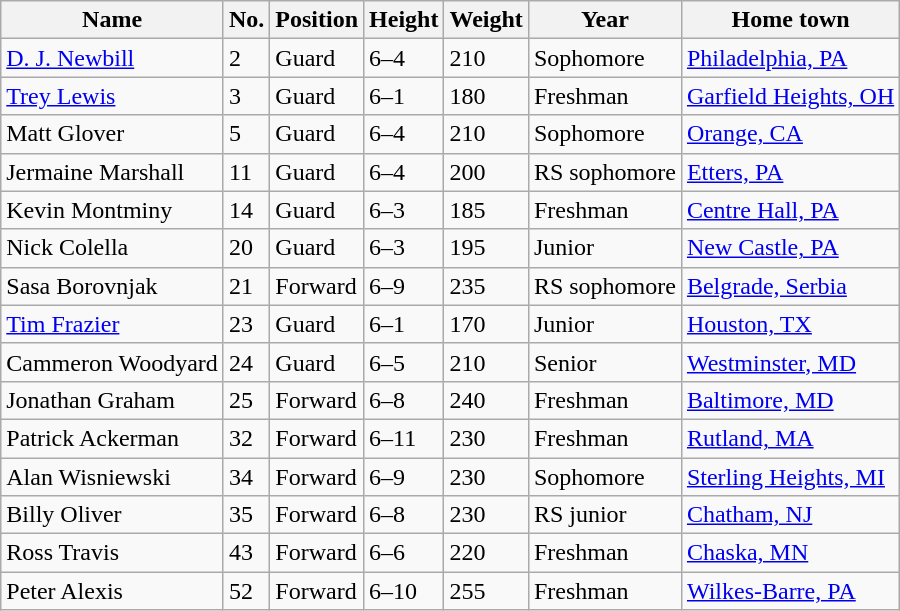<table class="wikitable" style">
<tr>
<th>Name</th>
<th>No.</th>
<th>Position</th>
<th>Height</th>
<th>Weight</th>
<th>Year</th>
<th>Home town</th>
</tr>
<tr>
<td><a href='#'>D. J. Newbill</a></td>
<td>2</td>
<td>Guard</td>
<td>6–4</td>
<td>210</td>
<td>Sophomore</td>
<td><a href='#'>Philadelphia, PA</a></td>
</tr>
<tr>
<td><a href='#'>Trey Lewis</a></td>
<td>3</td>
<td>Guard</td>
<td>6–1</td>
<td>180</td>
<td>Freshman</td>
<td><a href='#'>Garfield Heights, OH</a></td>
</tr>
<tr>
<td>Matt Glover</td>
<td>5</td>
<td>Guard</td>
<td>6–4</td>
<td>210</td>
<td>Sophomore</td>
<td><a href='#'>Orange, CA</a></td>
</tr>
<tr>
<td>Jermaine Marshall</td>
<td>11</td>
<td>Guard</td>
<td>6–4</td>
<td>200</td>
<td>RS sophomore</td>
<td><a href='#'>Etters, PA</a></td>
</tr>
<tr>
<td>Kevin Montminy</td>
<td>14</td>
<td>Guard</td>
<td>6–3</td>
<td>185</td>
<td>Freshman</td>
<td><a href='#'>Centre Hall, PA</a></td>
</tr>
<tr>
<td>Nick Colella</td>
<td>20</td>
<td>Guard</td>
<td>6–3</td>
<td>195</td>
<td>Junior</td>
<td><a href='#'>New Castle, PA</a></td>
</tr>
<tr>
<td>Sasa Borovnjak</td>
<td>21</td>
<td>Forward</td>
<td>6–9</td>
<td>235</td>
<td>RS sophomore</td>
<td><a href='#'>Belgrade, Serbia</a></td>
</tr>
<tr>
<td><a href='#'>Tim Frazier</a></td>
<td>23</td>
<td>Guard</td>
<td>6–1</td>
<td>170</td>
<td>Junior</td>
<td><a href='#'>Houston, TX</a></td>
</tr>
<tr>
<td>Cammeron Woodyard</td>
<td>24</td>
<td>Guard</td>
<td>6–5</td>
<td>210</td>
<td>Senior</td>
<td><a href='#'>Westminster, MD</a></td>
</tr>
<tr>
<td>Jonathan Graham</td>
<td>25</td>
<td>Forward</td>
<td>6–8</td>
<td>240</td>
<td>Freshman</td>
<td><a href='#'>Baltimore, MD</a></td>
</tr>
<tr>
<td>Patrick Ackerman</td>
<td>32</td>
<td>Forward</td>
<td>6–11</td>
<td>230</td>
<td>Freshman</td>
<td><a href='#'>Rutland, MA</a></td>
</tr>
<tr>
<td>Alan Wisniewski</td>
<td>34</td>
<td>Forward</td>
<td>6–9</td>
<td>230</td>
<td>Sophomore</td>
<td><a href='#'>Sterling Heights, MI</a></td>
</tr>
<tr>
<td>Billy Oliver</td>
<td>35</td>
<td>Forward</td>
<td>6–8</td>
<td>230</td>
<td>RS junior</td>
<td><a href='#'>Chatham, NJ</a></td>
</tr>
<tr>
<td>Ross Travis</td>
<td>43</td>
<td>Forward</td>
<td>6–6</td>
<td>220</td>
<td>Freshman</td>
<td><a href='#'>Chaska, MN</a></td>
</tr>
<tr>
<td>Peter Alexis</td>
<td>52</td>
<td>Forward</td>
<td>6–10</td>
<td>255</td>
<td>Freshman</td>
<td><a href='#'>Wilkes-Barre, PA</a></td>
</tr>
</table>
